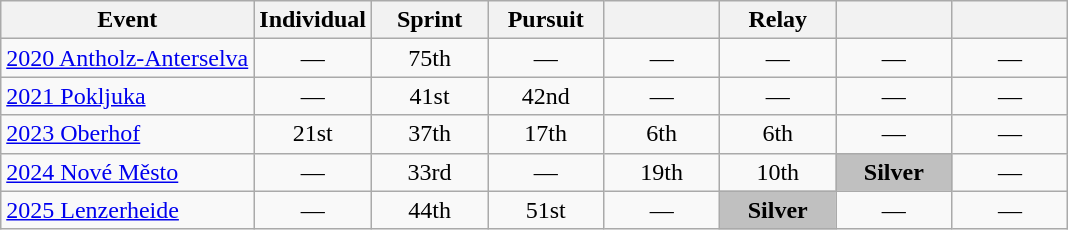<table class="wikitable" style="text-align: center;">
<tr ">
<th>Event</th>
<th style="width:70px;">Individual</th>
<th style="width:70px;">Sprint</th>
<th style="width:70px;">Pursuit</th>
<th style="width:70px;"></th>
<th style="width:70px;">Relay</th>
<th style="width:70px;"></th>
<th style="width:70px;"></th>
</tr>
<tr>
<td align=left> <a href='#'>2020 Antholz-Anterselva</a></td>
<td>—</td>
<td>75th</td>
<td>—</td>
<td>—</td>
<td>—</td>
<td>—</td>
<td>—</td>
</tr>
<tr>
<td align=left> <a href='#'>2021 Pokljuka</a></td>
<td>—</td>
<td>41st</td>
<td>42nd</td>
<td>—</td>
<td>—</td>
<td>—</td>
<td>—</td>
</tr>
<tr>
<td align=left> <a href='#'>2023 Oberhof</a></td>
<td>21st</td>
<td>37th</td>
<td>17th</td>
<td>6th</td>
<td>6th</td>
<td>—</td>
<td>—</td>
</tr>
<tr>
<td align=left> <a href='#'>2024 Nové Město</a></td>
<td>—</td>
<td>33rd</td>
<td>—</td>
<td>19th</td>
<td>10th</td>
<td style="background:silver"><strong>Silver</strong></td>
<td>—</td>
</tr>
<tr>
<td align=left> <a href='#'>2025 Lenzerheide</a></td>
<td>—</td>
<td>44th</td>
<td>51st</td>
<td>—</td>
<td style="background:silver"><strong>Silver</strong></td>
<td>—</td>
<td>—</td>
</tr>
</table>
